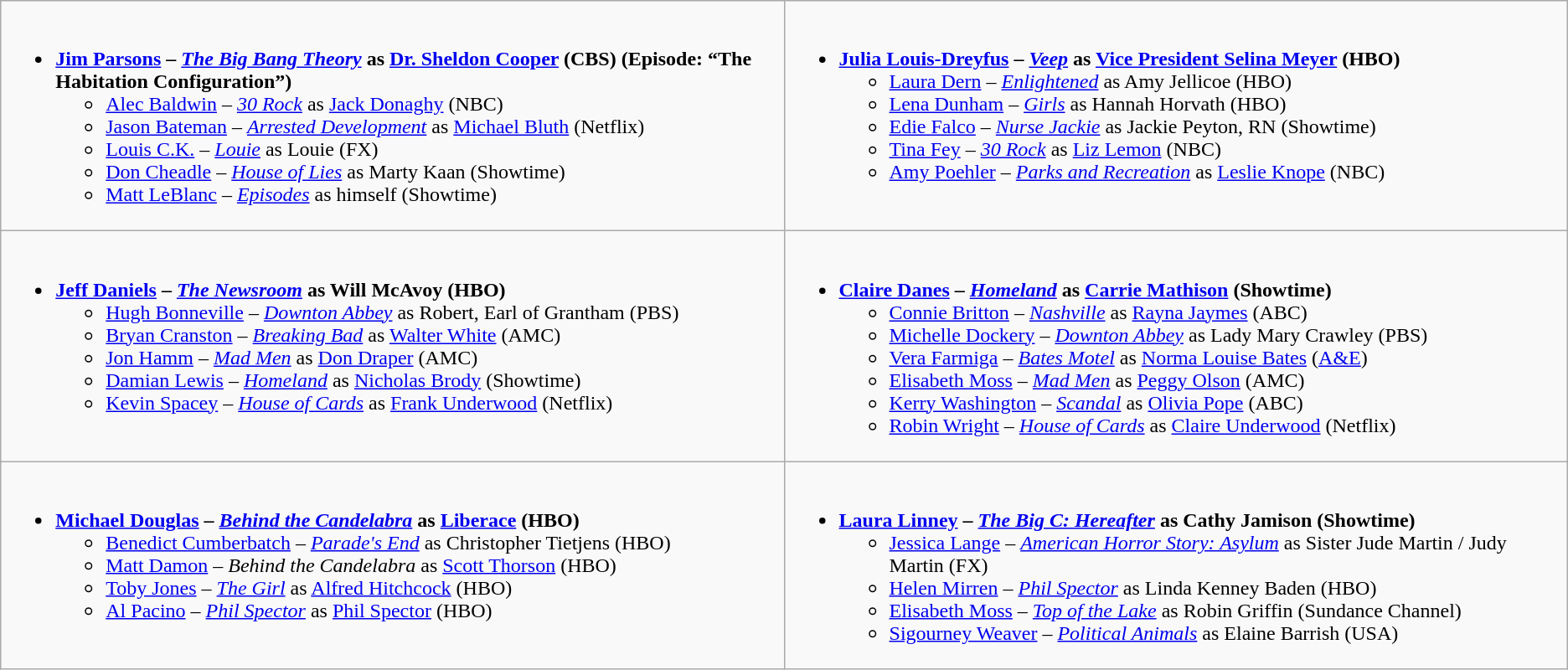<table class="wikitable">
<tr>
<td style="vertical-align:top;" width="50%"><br><ul><li><strong><a href='#'>Jim Parsons</a> – <em><a href='#'>The Big Bang Theory</a></em> as <a href='#'>Dr. Sheldon Cooper</a> (CBS) (Episode: “The Habitation Configuration”)</strong><ul><li><a href='#'>Alec Baldwin</a> – <em><a href='#'>30 Rock</a></em> as <a href='#'>Jack Donaghy</a> (NBC)</li><li><a href='#'>Jason Bateman</a> – <em><a href='#'>Arrested Development</a></em> as <a href='#'>Michael Bluth</a> (Netflix)</li><li><a href='#'>Louis C.K.</a> – <em><a href='#'>Louie</a></em> as Louie (FX)</li><li><a href='#'>Don Cheadle</a> – <em><a href='#'>House of Lies</a></em> as Marty Kaan (Showtime)</li><li><a href='#'>Matt LeBlanc</a> – <em><a href='#'>Episodes</a></em> as himself (Showtime)</li></ul></li></ul></td>
<td style="vertical-align:top;" width="50%"><br><ul><li><strong><a href='#'>Julia Louis-Dreyfus</a> – <em><a href='#'>Veep</a></em> as <a href='#'>Vice President Selina Meyer</a> (HBO)</strong><ul><li><a href='#'>Laura Dern</a> – <em><a href='#'>Enlightened</a></em> as Amy Jellicoe (HBO)</li><li><a href='#'>Lena Dunham</a> – <em><a href='#'>Girls</a></em> as Hannah Horvath (HBO)</li><li><a href='#'>Edie Falco</a> – <em><a href='#'>Nurse Jackie</a></em> as Jackie Peyton, RN (Showtime)</li><li><a href='#'>Tina Fey</a> – <em><a href='#'>30 Rock</a></em> as <a href='#'>Liz Lemon</a> (NBC)</li><li><a href='#'>Amy Poehler</a> – <em><a href='#'>Parks and Recreation</a></em> as <a href='#'>Leslie Knope</a> (NBC)</li></ul></li></ul></td>
</tr>
<tr>
<td style="vertical-align:top;" width="50%"><br><ul><li><strong><a href='#'>Jeff Daniels</a> – <em><a href='#'>The Newsroom</a></em> as Will McAvoy (HBO)</strong><ul><li><a href='#'>Hugh Bonneville</a> – <em><a href='#'>Downton Abbey</a></em> as Robert, Earl of Grantham (PBS)</li><li><a href='#'>Bryan Cranston</a> – <em><a href='#'>Breaking Bad</a></em> as <a href='#'>Walter White</a> (AMC)</li><li><a href='#'>Jon Hamm</a> – <em><a href='#'>Mad Men</a></em> as <a href='#'>Don Draper</a> (AMC)</li><li><a href='#'>Damian Lewis</a> – <em><a href='#'>Homeland</a></em> as <a href='#'>Nicholas Brody</a> (Showtime)</li><li><a href='#'>Kevin Spacey</a> – <em><a href='#'>House of Cards</a></em> as <a href='#'>Frank Underwood</a> (Netflix)</li></ul></li></ul></td>
<td style="vertical-align:top;" width="50%"><br><ul><li><strong><a href='#'>Claire Danes</a> – <em><a href='#'>Homeland</a></em> as <a href='#'>Carrie Mathison</a> (Showtime)</strong><ul><li><a href='#'>Connie Britton</a> – <em><a href='#'>Nashville</a></em> as <a href='#'>Rayna Jaymes</a> (ABC)</li><li><a href='#'>Michelle Dockery</a> – <em><a href='#'>Downton Abbey</a></em> as Lady Mary Crawley (PBS)</li><li><a href='#'>Vera Farmiga</a> – <em><a href='#'>Bates Motel</a></em> as <a href='#'>Norma Louise Bates</a> (<a href='#'>A&E</a>)</li><li><a href='#'>Elisabeth Moss</a> – <em><a href='#'>Mad Men</a></em> as <a href='#'>Peggy Olson</a> (AMC)</li><li><a href='#'>Kerry Washington</a> – <em><a href='#'>Scandal</a></em> as <a href='#'>Olivia Pope</a> (ABC)</li><li><a href='#'>Robin Wright</a> – <em><a href='#'>House of Cards</a></em> as <a href='#'>Claire Underwood</a> (Netflix)</li></ul></li></ul></td>
</tr>
<tr>
<td style="vertical-align:top;" width="50%"><br><ul><li><strong><a href='#'>Michael Douglas</a> – <em><a href='#'>Behind the Candelabra</a></em> as <a href='#'>Liberace</a> (HBO)</strong><ul><li><a href='#'>Benedict Cumberbatch</a> – <em><a href='#'>Parade's End</a></em> as Christopher Tietjens (HBO)</li><li><a href='#'>Matt Damon</a> – <em>Behind the Candelabra</em> as <a href='#'>Scott Thorson</a> (HBO)</li><li><a href='#'>Toby Jones</a> – <em><a href='#'>The Girl</a></em> as <a href='#'>Alfred Hitchcock</a> (HBO)</li><li><a href='#'>Al Pacino</a> – <em><a href='#'>Phil Spector</a></em> as <a href='#'>Phil Spector</a> (HBO)</li></ul></li></ul></td>
<td style="vertical-align:top;" width="50%"><br><ul><li><strong><a href='#'>Laura Linney</a> – <em><a href='#'>The Big C: Hereafter</a></em> as Cathy Jamison (Showtime)</strong><ul><li><a href='#'>Jessica Lange</a> – <em><a href='#'>American Horror Story: Asylum</a></em> as Sister Jude Martin / Judy Martin (FX)</li><li><a href='#'>Helen Mirren</a> – <em><a href='#'>Phil Spector</a></em> as Linda Kenney Baden (HBO)</li><li><a href='#'>Elisabeth Moss</a> – <em><a href='#'>Top of the Lake</a></em> as Robin Griffin (Sundance Channel)</li><li><a href='#'>Sigourney Weaver</a> – <em><a href='#'>Political Animals</a></em> as Elaine Barrish (USA)</li></ul></li></ul></td>
</tr>
</table>
